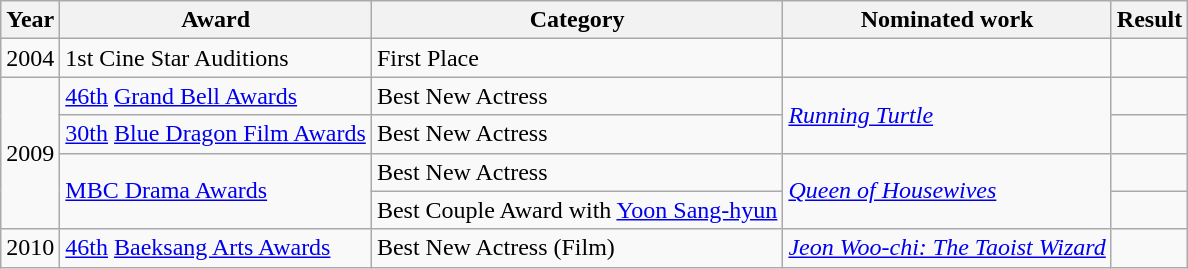<table class="wikitable">
<tr>
<th>Year</th>
<th>Award</th>
<th>Category</th>
<th>Nominated work</th>
<th>Result</th>
</tr>
<tr>
<td>2004</td>
<td>1st Cine Star Auditions</td>
<td>First Place</td>
<td></td>
<td></td>
</tr>
<tr>
<td rowspan=4>2009</td>
<td><a href='#'>46th</a> <a href='#'>Grand Bell Awards</a></td>
<td>Best New Actress</td>
<td rowspan=2><em><a href='#'>Running Turtle</a></em></td>
<td></td>
</tr>
<tr>
<td><a href='#'>30th</a> <a href='#'>Blue Dragon Film Awards</a></td>
<td>Best New Actress</td>
<td></td>
</tr>
<tr>
<td rowspan=2><a href='#'>MBC Drama Awards</a></td>
<td>Best New Actress</td>
<td rowspan=2><em><a href='#'>Queen of Housewives</a></em></td>
<td></td>
</tr>
<tr>
<td>Best Couple Award with <a href='#'>Yoon Sang-hyun</a></td>
<td></td>
</tr>
<tr>
<td>2010</td>
<td><a href='#'>46th</a> <a href='#'>Baeksang Arts Awards</a></td>
<td>Best New Actress (Film)</td>
<td><em><a href='#'>Jeon Woo-chi: The Taoist Wizard</a></em></td>
<td></td>
</tr>
</table>
